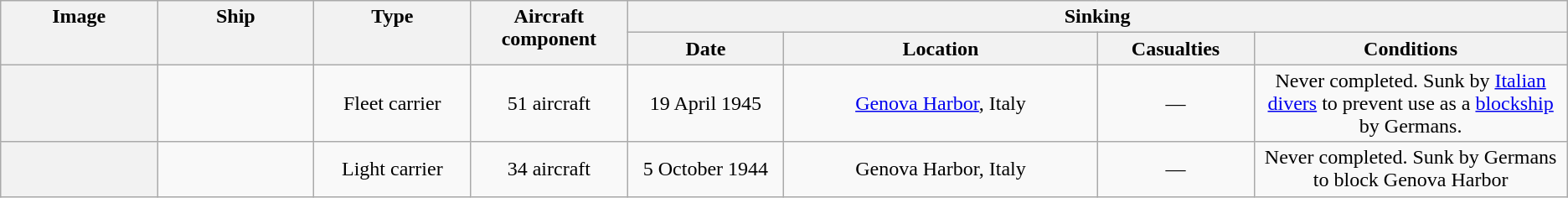<table class="wikitable plainrowheaders" style="text-align: center;">
<tr valign="top">
<th scope="col" style="width:10%;" rowspan="2">Image</th>
<th scope="col" style="width:10%;" rowspan="2">Ship</th>
<th scope="col" style="width:10%;" rowspan="2">Type</th>
<th scope="col" style="width:10%;" rowspan="2">Aircraft component</th>
<th scope="col" style="width:60%;" colspan="4">Sinking</th>
</tr>
<tr valign="top">
<th scope="col" style="width:10%;">Date</th>
<th scope="col" style="width:20%;">Location</th>
<th scope="col" style="width:10%;">Casualties</th>
<th scope="col" style="width:30%;">Conditions</th>
</tr>
<tr>
<th scope="row"></th>
<td></td>
<td>Fleet carrier</td>
<td>51 aircraft</td>
<td>19 April 1945</td>
<td><a href='#'>Genova Harbor</a>, Italy</td>
<td>—</td>
<td>Never completed. Sunk by <a href='#'>Italian divers</a> to prevent use as a <a href='#'>blockship</a> by Germans.</td>
</tr>
<tr>
<th scope="row"></th>
<td></td>
<td>Light carrier</td>
<td>34 aircraft</td>
<td>5 October 1944</td>
<td>Genova Harbor, Italy</td>
<td>—</td>
<td>Never completed. Sunk by Germans to block Genova Harbor</td>
</tr>
</table>
